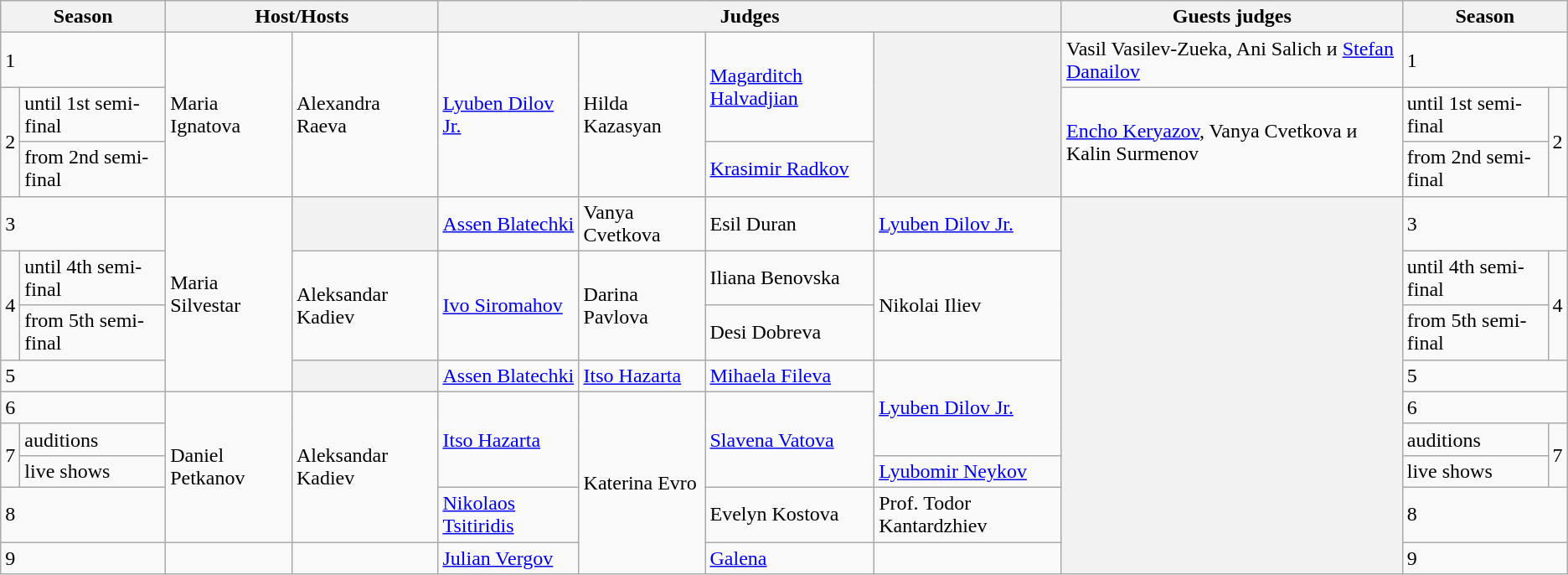<table class="wikitable sortable">
<tr>
<th colspan="2">Season</th>
<th colspan="2">Host/Hosts</th>
<th colspan="4">Judges</th>
<th>Guests judges</th>
<th colspan="2">Season</th>
</tr>
<tr>
<td colspan="2">1</td>
<td rowspan="3">Maria Ignatova</td>
<td rowspan="3">Alexandra Raeva</td>
<td rowspan="3"><a href='#'>Lyuben Dilov Jr.</a></td>
<td rowspan="3">Hilda Kazasyan</td>
<td rowspan="2"><a href='#'>Magarditch Halvadjian</a></td>
<th rowspan="3"></th>
<td>Vasil Vasilev-Zueka, Ani Salich и <a href='#'>Stefan Danailov</a></td>
<td colspan="2">1</td>
</tr>
<tr>
<td rowspan="2">2</td>
<td>until 1st semi-final</td>
<td rowspan="2"><a href='#'>Encho Keryazov</a>, Vanya Cvetkova и Kalin Surmenov</td>
<td>until 1st semi-final</td>
<td rowspan="2">2</td>
</tr>
<tr>
<td>from 2nd semi-final</td>
<td><a href='#'>Krasimir Radkov</a></td>
<td>from 2nd semi-final</td>
</tr>
<tr>
<td colspan="2">3</td>
<td rowspan="4">Maria Silvestar</td>
<th></th>
<td><a href='#'>Assen Blatechki</a></td>
<td>Vanya Cvetkova</td>
<td>Esil Duran</td>
<td><a href='#'>Lyuben Dilov Jr.</a></td>
<th rowspan="9"></th>
<td colspan="2">3</td>
</tr>
<tr>
<td rowspan="2">4</td>
<td>until 4th semi-final</td>
<td rowspan="2">Aleksandar Kadiev</td>
<td rowspan="2"><a href='#'>Ivo Siromahov</a></td>
<td rowspan="2">Darina Pavlova</td>
<td>Iliana Benovska</td>
<td rowspan="2">Nikolai Iliev</td>
<td>until 4th semi-final</td>
<td rowspan="2">4</td>
</tr>
<tr>
<td>from 5th semi-final</td>
<td>Desi Dobreva</td>
<td>from 5th semi-final</td>
</tr>
<tr>
<td colspan="2">5</td>
<th></th>
<td><a href='#'>Assen Blatechki</a></td>
<td><a href='#'>Itso Hazarta</a></td>
<td><a href='#'>Mihaela Fileva</a></td>
<td rowspan="3"><a href='#'>Lyuben Dilov Jr.</a></td>
<td colspan="2">5</td>
</tr>
<tr>
<td colspan="2">6</td>
<td rowspan="4">Daniel Petkanov</td>
<td rowspan="4">Aleksandar Kadiev</td>
<td rowspan="3"><a href='#'>Itso Hazarta</a></td>
<td rowspan="5">Katerina Evro</td>
<td rowspan="3"><a href='#'>Slavena Vatova</a></td>
<td colspan="2">6</td>
</tr>
<tr>
<td rowspan="2">7</td>
<td>auditions</td>
<td>auditions</td>
<td rowspan="2">7</td>
</tr>
<tr>
<td>live shows</td>
<td><a href='#'>Lyubomir Neykov</a></td>
<td>live shows</td>
</tr>
<tr>
<td colspan="2">8</td>
<td><a href='#'>Nikolaos Tsitiridis</a></td>
<td>Evelyn Kostova</td>
<td>Prof. Todor Kantardzhiev</td>
<td colspan="2">8</td>
</tr>
<tr>
<td colspan="2">9</td>
<td></td>
<td></td>
<td><a href='#'>Julian Vergov</a></td>
<td><a href='#'>Galena</a></td>
<td></td>
<td colspan="2">9</td>
</tr>
</table>
